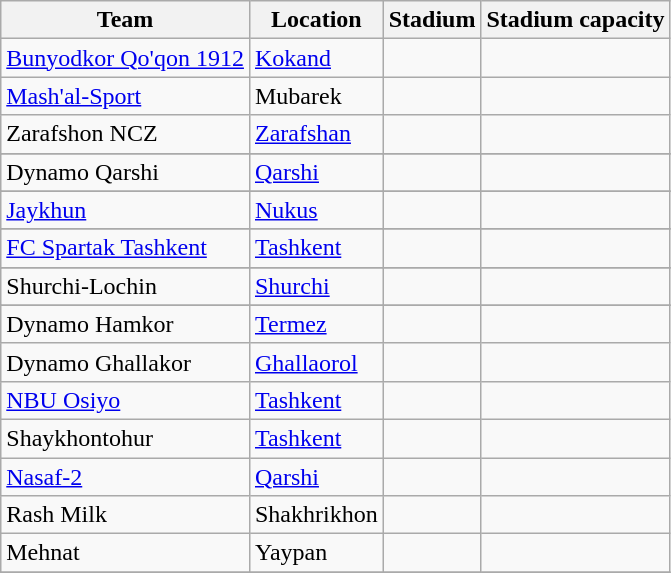<table class="wikitable sortable" style="text-align: left;">
<tr>
<th>Team</th>
<th>Location</th>
<th>Stadium</th>
<th>Stadium capacity</th>
</tr>
<tr>
<td><a href='#'>Bunyodkor Qo'qon 1912</a></td>
<td><a href='#'>Kokand</a></td>
<td></td>
<td></td>
</tr>
<tr>
<td><a href='#'>Mash'al-Sport</a></td>
<td>Mubarek</td>
<td></td>
<td></td>
</tr>
<tr>
<td>Zarafshon NCZ</td>
<td><a href='#'>Zarafshan</a></td>
<td></td>
<td></td>
</tr>
<tr>
</tr>
<tr>
<td>Dynamo Qarshi</td>
<td><a href='#'>Qarshi</a></td>
<td></td>
<td></td>
</tr>
<tr>
</tr>
<tr>
<td><a href='#'>Jaykhun</a></td>
<td><a href='#'>Nukus</a></td>
<td></td>
<td></td>
</tr>
<tr>
</tr>
<tr>
<td><a href='#'>FC Spartak Tashkent</a></td>
<td><a href='#'>Tashkent</a></td>
<td></td>
<td></td>
</tr>
<tr>
</tr>
<tr>
<td>Shurchi-Lochin</td>
<td><a href='#'>Shurchi</a></td>
<td></td>
<td></td>
</tr>
<tr>
</tr>
<tr>
<td>Dynamo Hamkor</td>
<td><a href='#'>Termez</a></td>
<td></td>
<td></td>
</tr>
<tr>
<td>Dynamo Ghallakor</td>
<td><a href='#'>Ghallaorol</a></td>
<td></td>
<td></td>
</tr>
<tr>
<td><a href='#'>NBU Osiyo</a></td>
<td><a href='#'>Tashkent</a></td>
<td></td>
<td></td>
</tr>
<tr>
<td>Shaykhontohur</td>
<td><a href='#'>Tashkent</a></td>
<td></td>
<td></td>
</tr>
<tr>
<td><a href='#'>Nasaf-2</a></td>
<td><a href='#'>Qarshi</a></td>
<td></td>
<td></td>
</tr>
<tr>
<td>Rash Milk</td>
<td>Shakhrikhon</td>
<td></td>
<td></td>
</tr>
<tr>
<td>Mehnat</td>
<td>Yaypan</td>
<td></td>
<td></td>
</tr>
<tr>
</tr>
</table>
